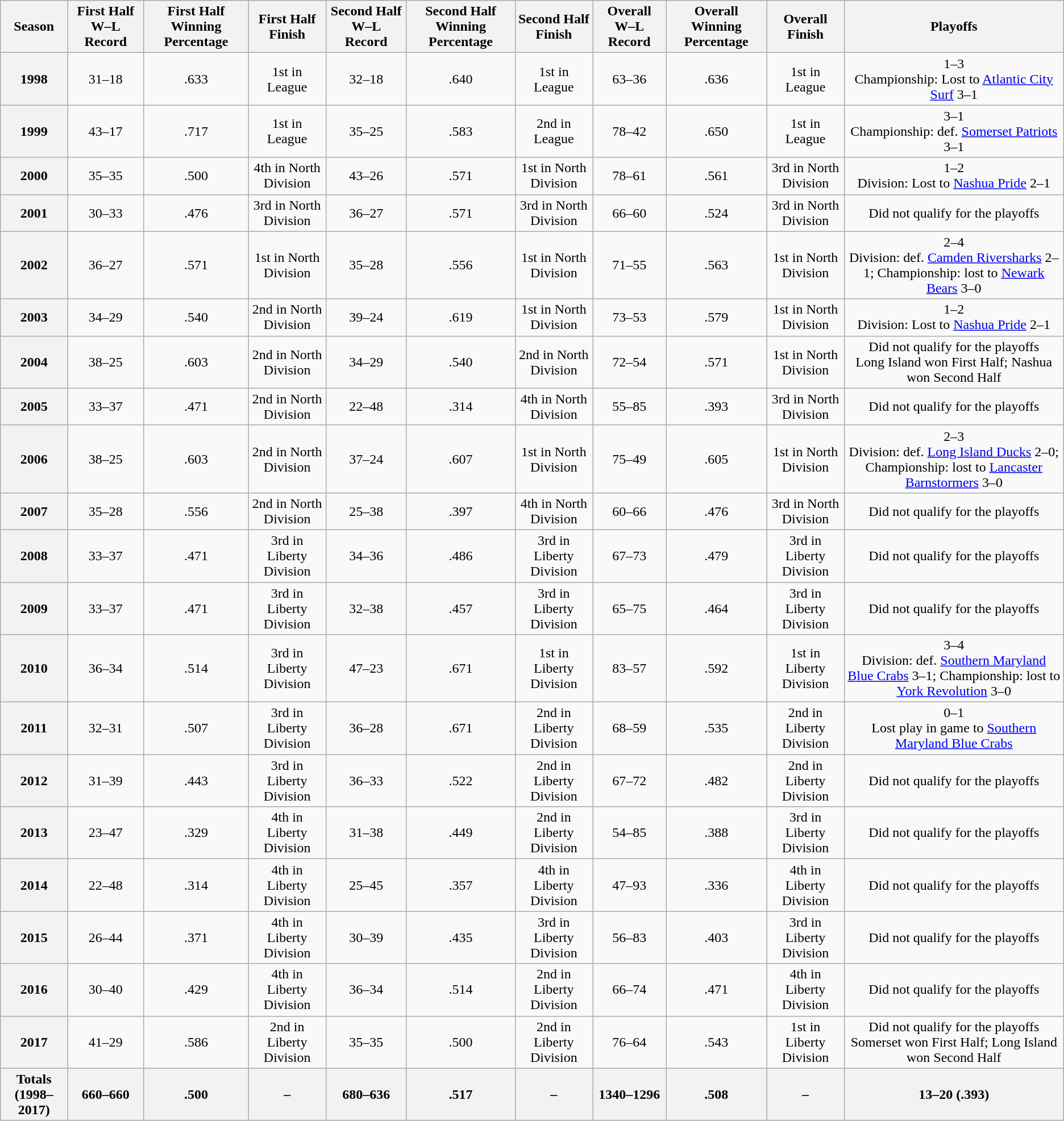<table class="wikitable" style="text-align: center;">
<tr>
<th>Season</th>
<th>First Half W–L Record</th>
<th>First Half Winning Percentage</th>
<th>First Half Finish</th>
<th>Second Half W–L Record</th>
<th>Second Half Winning Percentage</th>
<th>Second Half Finish</th>
<th>Overall W–L Record</th>
<th>Overall Winning Percentage</th>
<th>Overall Finish</th>
<th>Playoffs</th>
</tr>
<tr>
<th>1998</th>
<td>31–18</td>
<td>.633</td>
<td>1st in League</td>
<td>32–18</td>
<td>.640</td>
<td>1st in League</td>
<td>63–36</td>
<td>.636</td>
<td>1st in League</td>
<td>1–3<br>Championship: Lost to <a href='#'>Atlantic City Surf</a> 3–1</td>
</tr>
<tr>
<th>1999</th>
<td>43–17</td>
<td>.717</td>
<td>1st in League</td>
<td>35–25</td>
<td>.583</td>
<td>2nd in League</td>
<td>78–42</td>
<td>.650</td>
<td>1st in League</td>
<td>3–1<br>Championship: def. <a href='#'>Somerset Patriots</a> 3–1</td>
</tr>
<tr>
<th>2000</th>
<td>35–35</td>
<td>.500</td>
<td>4th in North Division</td>
<td>43–26</td>
<td>.571</td>
<td>1st in North Division</td>
<td>78–61</td>
<td>.561</td>
<td>3rd in North Division</td>
<td>1–2<br>Division: Lost to <a href='#'>Nashua Pride</a> 2–1</td>
</tr>
<tr>
<th>2001</th>
<td>30–33</td>
<td>.476</td>
<td>3rd in North Division</td>
<td>36–27</td>
<td>.571</td>
<td>3rd in North Division</td>
<td>66–60</td>
<td>.524</td>
<td>3rd in North Division</td>
<td>Did not qualify for the playoffs</td>
</tr>
<tr>
<th>2002</th>
<td>36–27</td>
<td>.571</td>
<td>1st in North Division</td>
<td>35–28</td>
<td>.556</td>
<td>1st in North Division</td>
<td>71–55</td>
<td>.563</td>
<td>1st in North Division</td>
<td>2–4<br>Division: def. <a href='#'>Camden Riversharks</a> 2–1;
Championship: lost to <a href='#'>Newark Bears</a> 3–0</td>
</tr>
<tr>
<th>2003</th>
<td>34–29</td>
<td>.540</td>
<td>2nd in North Division</td>
<td>39–24</td>
<td>.619</td>
<td>1st in North Division</td>
<td>73–53</td>
<td>.579</td>
<td>1st in North Division</td>
<td>1–2<br>Division: Lost to <a href='#'>Nashua Pride</a> 2–1</td>
</tr>
<tr>
<th>2004</th>
<td>38–25</td>
<td>.603</td>
<td>2nd in North Division</td>
<td>34–29</td>
<td>.540</td>
<td>2nd in North Division</td>
<td>72–54</td>
<td>.571</td>
<td>1st in North Division</td>
<td>Did not qualify for the playoffs<br>Long Island won First Half; Nashua won Second Half</td>
</tr>
<tr>
<th>2005</th>
<td>33–37</td>
<td>.471</td>
<td>2nd in North Division</td>
<td>22–48</td>
<td>.314</td>
<td>4th in North Division</td>
<td>55–85</td>
<td>.393</td>
<td>3rd in North Division</td>
<td>Did not qualify for the playoffs</td>
</tr>
<tr>
<th>2006</th>
<td>38–25</td>
<td>.603</td>
<td>2nd in North Division</td>
<td>37–24</td>
<td>.607</td>
<td>1st in North Division</td>
<td>75–49</td>
<td>.605</td>
<td>1st in North Division</td>
<td>2–3<br>Division: def. <a href='#'>Long Island Ducks</a> 2–0;
Championship: lost to <a href='#'>Lancaster Barnstormers</a> 3–0</td>
</tr>
<tr>
<th>2007</th>
<td>35–28</td>
<td>.556</td>
<td>2nd in North Division</td>
<td>25–38</td>
<td>.397</td>
<td>4th in North Division</td>
<td>60–66</td>
<td>.476</td>
<td>3rd in North Division</td>
<td>Did not qualify for the playoffs</td>
</tr>
<tr>
<th>2008</th>
<td>33–37</td>
<td>.471</td>
<td>3rd in Liberty Division</td>
<td>34–36</td>
<td>.486</td>
<td>3rd in Liberty Division</td>
<td>67–73</td>
<td>.479</td>
<td>3rd in Liberty Division</td>
<td>Did not qualify for the playoffs</td>
</tr>
<tr>
<th>2009</th>
<td>33–37</td>
<td>.471</td>
<td>3rd in Liberty Division</td>
<td>32–38</td>
<td>.457</td>
<td>3rd in Liberty Division</td>
<td>65–75</td>
<td>.464</td>
<td>3rd in Liberty Division</td>
<td>Did not qualify for the playoffs</td>
</tr>
<tr>
<th>2010</th>
<td>36–34</td>
<td>.514</td>
<td>3rd in Liberty Division</td>
<td>47–23</td>
<td>.671</td>
<td>1st in Liberty Division</td>
<td>83–57</td>
<td>.592</td>
<td>1st in Liberty Division</td>
<td>3–4<br>Division: def. <a href='#'>Southern Maryland Blue Crabs</a> 3–1;
Championship: lost to <a href='#'>York Revolution</a> 3–0</td>
</tr>
<tr>
<th>2011</th>
<td>32–31</td>
<td>.507</td>
<td>3rd in Liberty Division</td>
<td>36–28</td>
<td>.671</td>
<td>2nd in Liberty Division</td>
<td>68–59</td>
<td>.535</td>
<td>2nd in Liberty Division</td>
<td>0–1<br>Lost play in game to <a href='#'>Southern Maryland Blue Crabs</a></td>
</tr>
<tr>
<th>2012</th>
<td>31–39</td>
<td>.443</td>
<td>3rd in Liberty Division</td>
<td>36–33</td>
<td>.522</td>
<td>2nd in Liberty Division</td>
<td>67–72</td>
<td>.482</td>
<td>2nd in Liberty Division</td>
<td>Did not qualify for the playoffs</td>
</tr>
<tr>
<th>2013</th>
<td>23–47</td>
<td>.329</td>
<td>4th in Liberty Division</td>
<td>31–38</td>
<td>.449</td>
<td>2nd in Liberty Division</td>
<td>54–85</td>
<td>.388</td>
<td>3rd in Liberty Division</td>
<td>Did not qualify for the playoffs</td>
</tr>
<tr>
<th>2014</th>
<td>22–48</td>
<td>.314</td>
<td>4th in Liberty Division</td>
<td>25–45</td>
<td>.357</td>
<td>4th in Liberty Division</td>
<td>47–93</td>
<td>.336</td>
<td>4th in Liberty Division</td>
<td>Did not qualify for the playoffs</td>
</tr>
<tr>
<th>2015</th>
<td>26–44</td>
<td>.371</td>
<td>4th in Liberty Division</td>
<td>30–39</td>
<td>.435</td>
<td>3rd in Liberty Division</td>
<td>56–83</td>
<td>.403</td>
<td>3rd in Liberty Division</td>
<td>Did not qualify for the playoffs</td>
</tr>
<tr>
<th>2016</th>
<td>30–40</td>
<td>.429</td>
<td>4th in Liberty Division</td>
<td>36–34</td>
<td>.514</td>
<td>2nd in Liberty Division</td>
<td>66–74</td>
<td>.471</td>
<td>4th in Liberty Division</td>
<td>Did not qualify for the playoffs</td>
</tr>
<tr>
<th>2017</th>
<td>41–29</td>
<td>.586</td>
<td>2nd in Liberty Division</td>
<td>35–35</td>
<td>.500</td>
<td>2nd in Liberty Division</td>
<td>76–64</td>
<td>.543</td>
<td>1st in Liberty Division</td>
<td>Did not qualify for the playoffs<br>Somerset won First Half; Long Island won Second Half</td>
</tr>
<tr>
<th>Totals (1998–2017)</th>
<th>660–660</th>
<th>.500</th>
<th>–</th>
<th>680–636</th>
<th>.517</th>
<th>–</th>
<th>1340–1296</th>
<th>.508</th>
<th>–</th>
<th>13–20 (.393)</th>
</tr>
</table>
